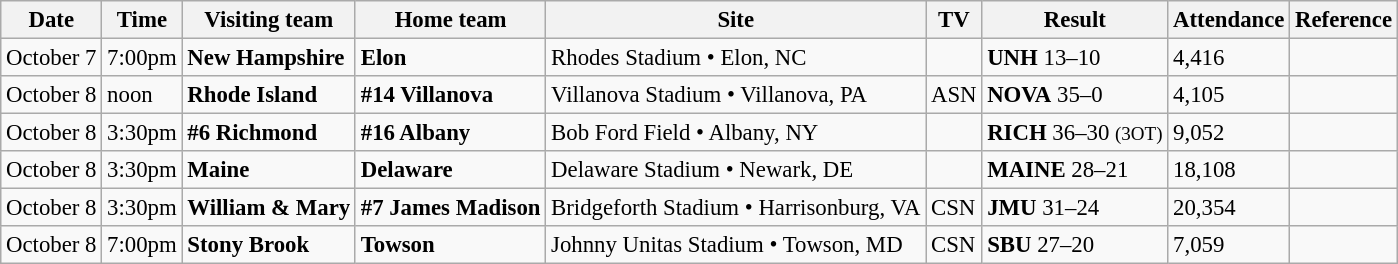<table class="wikitable" style="font-size:95%;">
<tr>
<th>Date</th>
<th>Time</th>
<th>Visiting team</th>
<th>Home team</th>
<th>Site</th>
<th>TV</th>
<th>Result</th>
<th>Attendance</th>
<th class="unsortable">Reference</th>
</tr>
<tr bgcolor=>
<td>October 7</td>
<td>7:00pm</td>
<td><strong>New Hampshire</strong></td>
<td><strong>Elon</strong></td>
<td>Rhodes Stadium • Elon, NC</td>
<td></td>
<td><strong>UNH</strong> 13–10</td>
<td>4,416</td>
<td></td>
</tr>
<tr bgcolor=>
<td>October 8</td>
<td>noon</td>
<td><strong>Rhode Island</strong></td>
<td><strong>#14 Villanova</strong></td>
<td>Villanova Stadium • Villanova, PA</td>
<td>ASN</td>
<td><strong>NOVA</strong> 35–0</td>
<td>4,105</td>
<td></td>
</tr>
<tr bgcolor=>
<td>October 8</td>
<td>3:30pm</td>
<td><strong>#6 Richmond</strong></td>
<td><strong>#16 Albany</strong></td>
<td>Bob Ford Field • Albany, NY</td>
<td></td>
<td><strong>RICH</strong> 36–30 <small>(3OT)</small></td>
<td>9,052</td>
<td></td>
</tr>
<tr bgcolor=>
<td>October 8</td>
<td>3:30pm</td>
<td><strong>Maine</strong></td>
<td><strong>Delaware</strong></td>
<td>Delaware Stadium • Newark, DE</td>
<td></td>
<td><strong>MAINE</strong> 28–21</td>
<td>18,108</td>
<td></td>
</tr>
<tr bgcolor=>
<td>October 8</td>
<td>3:30pm</td>
<td><strong>William & Mary</strong></td>
<td><strong>#7 James Madison</strong></td>
<td>Bridgeforth Stadium • Harrisonburg, VA</td>
<td>CSN</td>
<td><strong>JMU</strong> 31–24</td>
<td>20,354</td>
<td></td>
</tr>
<tr bgcolor=>
<td>October 8</td>
<td>7:00pm</td>
<td><strong>Stony Brook</strong></td>
<td><strong>Towson</strong></td>
<td>Johnny Unitas Stadium • Towson, MD</td>
<td>CSN</td>
<td><strong>SBU</strong> 27–20</td>
<td>7,059</td>
<td></td>
</tr>
</table>
